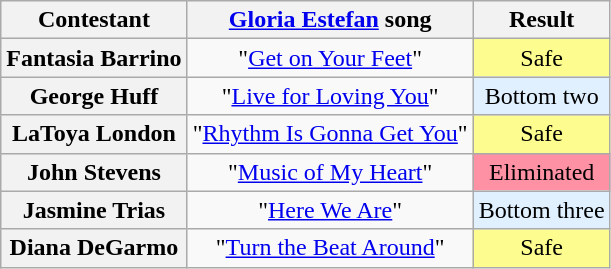<table class="wikitable unsortable" style="text-align:center;">
<tr>
<th scope="col">Contestant</th>
<th scope="col"><a href='#'>Gloria Estefan</a> song</th>
<th scope="col">Result</th>
</tr>
<tr>
<th scope="row">Fantasia Barrino</th>
<td>"<a href='#'>Get on Your Feet</a>"</td>
<td style="background:#FDFC8F;">Safe</td>
</tr>
<tr>
<th scope="row">George Huff</th>
<td>"<a href='#'>Live for Loving You</a>"</td>
<td bgcolor="E0F0FF">Bottom two</td>
</tr>
<tr>
<th scope="row">LaToya London</th>
<td>"<a href='#'>Rhythm Is Gonna Get You</a>"</td>
<td style="background:#FDFC8F;">Safe</td>
</tr>
<tr>
<th scope="row">John Stevens</th>
<td>"<a href='#'>Music of My Heart</a>"</td>
<td bgcolor="FF91A4">Eliminated</td>
</tr>
<tr>
<th scope="row">Jasmine Trias</th>
<td>"<a href='#'>Here We Are</a>"</td>
<td bgcolor="E0F0FF">Bottom three</td>
</tr>
<tr>
<th scope="row">Diana DeGarmo</th>
<td>"<a href='#'>Turn the Beat Around</a>"</td>
<td style="background:#FDFC8F;">Safe</td>
</tr>
</table>
